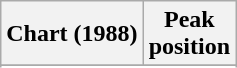<table class="wikitable sortable">
<tr>
<th>Chart (1988)</th>
<th>Peak<br>position</th>
</tr>
<tr>
</tr>
<tr>
</tr>
</table>
